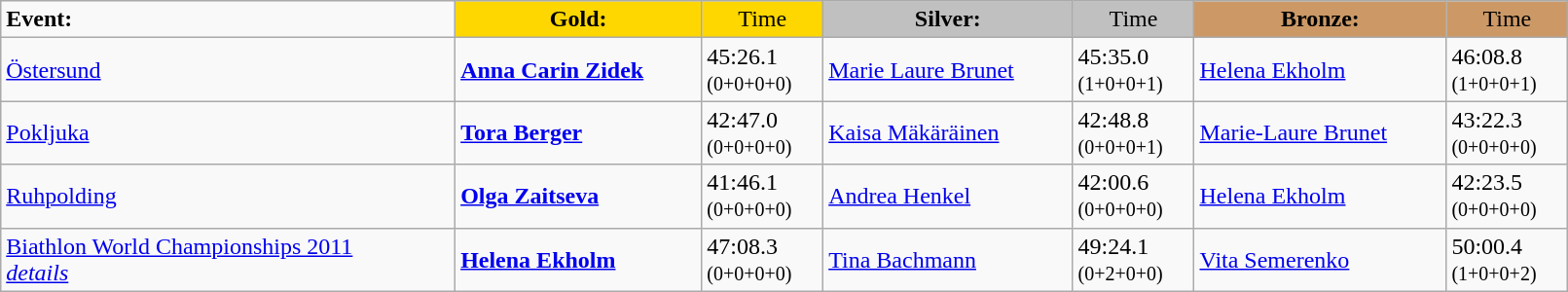<table class="wikitable" width=85%>
<tr>
<td><strong>Event:</strong></td>
<td style="text-align:center;background-color:gold;"><strong>Gold:</strong></td>
<td style="text-align:center;background-color:gold;">Time</td>
<td style="text-align:center;background-color:silver;"><strong>Silver:</strong></td>
<td style="text-align:center;background-color:silver;">Time</td>
<td style="text-align:center;background-color:#CC9966;"><strong>Bronze:</strong></td>
<td style="text-align:center;background-color:#CC9966;">Time</td>
</tr>
<tr>
<td><a href='#'>Östersund</a><br></td>
<td><strong><a href='#'>Anna Carin Zidek</a></strong><br><small></small></td>
<td>45:26.1<br><small>(0+0+0+0)</small></td>
<td><a href='#'>Marie Laure Brunet</a><br><small></small></td>
<td>45:35.0<br><small>(1+0+0+1)</small></td>
<td><a href='#'>Helena Ekholm</a><br><small></small></td>
<td>46:08.8<br><small>(1+0+0+1)</small></td>
</tr>
<tr>
<td><a href='#'>Pokljuka</a><br></td>
<td><strong><a href='#'>Tora Berger</a></strong><br><small></small></td>
<td>42:47.0<br><small>(0+0+0+0)</small></td>
<td><a href='#'>Kaisa Mäkäräinen</a><br><small></small></td>
<td>42:48.8<br><small>(0+0+0+1)</small></td>
<td><a href='#'>Marie-Laure Brunet</a><br><small></small></td>
<td>43:22.3<br><small>(0+0+0+0)</small></td>
</tr>
<tr>
<td><a href='#'>Ruhpolding</a><br></td>
<td><strong><a href='#'>Olga Zaitseva</a></strong><br><small></small></td>
<td>41:46.1<br><small>(0+0+0+0)</small></td>
<td><a href='#'>Andrea Henkel</a><br><small></small></td>
<td>42:00.6<br><small>(0+0+0+0)</small></td>
<td><a href='#'>Helena Ekholm</a><br><small></small></td>
<td>42:23.5<br><small>(0+0+0+0)</small></td>
</tr>
<tr>
<td><a href='#'>Biathlon World Championships 2011</a><br><em><a href='#'>details</a></em></td>
<td><strong><a href='#'>Helena Ekholm</a></strong><br><small></small></td>
<td>47:08.3<br><small>(0+0+0+0)</small></td>
<td><a href='#'>Tina Bachmann</a><br><small></small></td>
<td>49:24.1<br><small>(0+2+0+0)</small></td>
<td><a href='#'>Vita Semerenko</a><br><small></small></td>
<td>50:00.4<br><small>(1+0+0+2)</small></td>
</tr>
</table>
